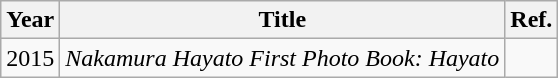<table class="wikitable">
<tr>
<th>Year</th>
<th>Title</th>
<th>Ref.</th>
</tr>
<tr>
<td>2015</td>
<td><em>Nakamura Hayato First Photo Book: Hayato</em></td>
<td></td>
</tr>
</table>
